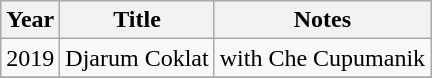<table class="wikitable">
<tr>
<th>Year</th>
<th>Title</th>
<th>Notes</th>
</tr>
<tr>
<td>2019</td>
<td>Djarum Coklat</td>
<td>with Che Cupumanik</td>
</tr>
<tr>
</tr>
</table>
